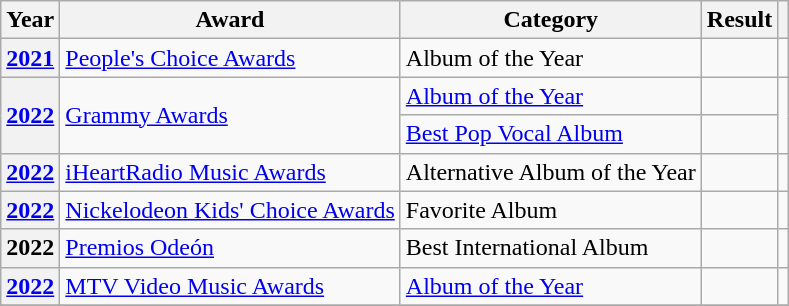<table class="wikitable plainrowheaders">
<tr align=center>
<th scope="col">Year</th>
<th scope="col">Award</th>
<th scope="col">Category</th>
<th scope="col">Result</th>
<th scope="col"></th>
</tr>
<tr>
<th scope="row"><a href='#'>2021</a></th>
<td><a href='#'>People's Choice Awards</a></td>
<td>Album of the Year</td>
<td></td>
<td style="text-align:center;"></td>
</tr>
<tr>
<th rowspan="2" scope="row"><a href='#'>2022</a></th>
<td rowspan="2"><a href='#'>Grammy Awards</a></td>
<td><a href='#'>Album of the Year</a></td>
<td></td>
<td rowspan="2" style="text-align:center;"></td>
</tr>
<tr>
<td><a href='#'>Best Pop Vocal Album</a></td>
<td></td>
</tr>
<tr>
<th scope="row"><a href='#'>2022</a></th>
<td><a href='#'>iHeartRadio Music Awards</a></td>
<td>Alternative Album of the Year</td>
<td></td>
<td style="text-align:center;"></td>
</tr>
<tr>
<th scope="row"><a href='#'>2022</a></th>
<td><a href='#'>Nickelodeon Kids' Choice Awards</a></td>
<td>Favorite Album</td>
<td></td>
<td style="text-align:Center;"></td>
</tr>
<tr>
<th scope="row">2022</th>
<td><a href='#'>Premios Odeón</a></td>
<td>Best International Album</td>
<td></td>
<td style="text-align:center;"></td>
</tr>
<tr>
<th scope="row"><a href='#'>2022</a></th>
<td><a href='#'>MTV Video Music Awards</a></td>
<td><a href='#'>Album of the Year</a></td>
<td></td>
<td style="text-align:center;"></td>
</tr>
<tr>
</tr>
</table>
